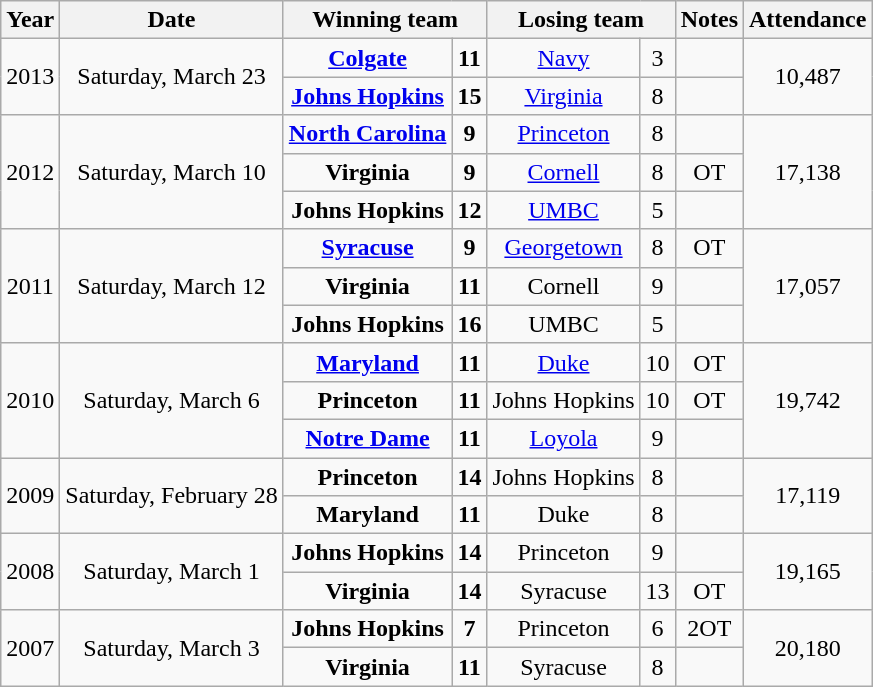<table class="wikitable">
<tr>
<th>Year</th>
<th>Date</th>
<th colspan=2>Winning team</th>
<th colspan=2>Losing team</th>
<th>Notes</th>
<th>Attendance</th>
</tr>
<tr align=center>
<td rowspan=2>2013</td>
<td rowspan=2>Saturday, March 23</td>
<td><strong><a href='#'>Colgate</a></strong></td>
<td><strong>11</strong></td>
<td><a href='#'>Navy</a></td>
<td>3</td>
<td></td>
<td rowspan=2>10,487</td>
</tr>
<tr align=center>
<td><strong><a href='#'>Johns Hopkins</a></strong></td>
<td><strong>15</strong></td>
<td><a href='#'>Virginia</a></td>
<td>8</td>
<td></td>
</tr>
<tr align=center>
<td rowspan=3>2012</td>
<td rowspan=3>Saturday, March 10</td>
<td><strong><a href='#'>North Carolina</a></strong></td>
<td><strong>9</strong></td>
<td><a href='#'>Princeton</a></td>
<td>8</td>
<td></td>
<td rowspan=3>17,138</td>
</tr>
<tr align=center>
<td><strong>Virginia</strong></td>
<td><strong>9</strong></td>
<td><a href='#'>Cornell</a></td>
<td>8</td>
<td>OT</td>
</tr>
<tr align=center>
<td><strong>Johns Hopkins</strong></td>
<td><strong>12</strong></td>
<td><a href='#'>UMBC</a></td>
<td>5</td>
<td></td>
</tr>
<tr align=center>
<td rowspan=3>2011</td>
<td rowspan=3>Saturday, March 12</td>
<td><strong><a href='#'>Syracuse</a></strong></td>
<td><strong>9</strong></td>
<td><a href='#'>Georgetown</a></td>
<td>8</td>
<td>OT</td>
<td rowspan=3>17,057</td>
</tr>
<tr align=center>
<td><strong>Virginia</strong></td>
<td><strong>11</strong></td>
<td>Cornell</td>
<td>9</td>
<td></td>
</tr>
<tr align=center>
<td><strong>Johns Hopkins</strong></td>
<td><strong>16</strong></td>
<td>UMBC</td>
<td>5</td>
<td></td>
</tr>
<tr align=center>
<td rowspan=3>2010</td>
<td rowspan=3>Saturday, March 6</td>
<td><strong><a href='#'>Maryland</a></strong></td>
<td><strong>11</strong></td>
<td><a href='#'>Duke</a></td>
<td>10</td>
<td>OT</td>
<td rowspan=3>19,742</td>
</tr>
<tr align=center>
<td><strong>Princeton</strong></td>
<td><strong>11</strong></td>
<td>Johns Hopkins</td>
<td>10</td>
<td>OT</td>
</tr>
<tr align=center>
<td><strong><a href='#'>Notre Dame</a></strong></td>
<td><strong>11</strong></td>
<td><a href='#'>Loyola</a></td>
<td>9</td>
</tr>
<tr align=center>
<td rowspan=2>2009</td>
<td rowspan=2>Saturday, February 28</td>
<td><strong>Princeton</strong></td>
<td><strong>14</strong></td>
<td>Johns Hopkins</td>
<td>8</td>
<td></td>
<td rowspan=2>17,119</td>
</tr>
<tr align=center>
<td><strong>Maryland</strong></td>
<td><strong>11</strong></td>
<td>Duke</td>
<td>8</td>
<td></td>
</tr>
<tr align=center>
<td rowspan=2>2008</td>
<td rowspan=2>Saturday, March 1</td>
<td><strong>Johns Hopkins</strong></td>
<td><strong>14</strong></td>
<td>Princeton</td>
<td>9</td>
<td></td>
<td rowspan=2>19,165</td>
</tr>
<tr align=center>
<td><strong>Virginia</strong></td>
<td><strong> 14 </strong></td>
<td>Syracuse</td>
<td>13</td>
<td>OT</td>
</tr>
<tr align=center>
<td rowspan=2>2007</td>
<td rowspan=2>Saturday, March 3</td>
<td><strong>Johns Hopkins</strong></td>
<td><strong>7</strong></td>
<td>Princeton</td>
<td>6</td>
<td>2OT</td>
<td rowspan=2>20,180</td>
</tr>
<tr align=center>
<td><strong>Virginia</strong></td>
<td><strong>11</strong></td>
<td>Syracuse</td>
<td>8</td>
<td></td>
</tr>
</table>
